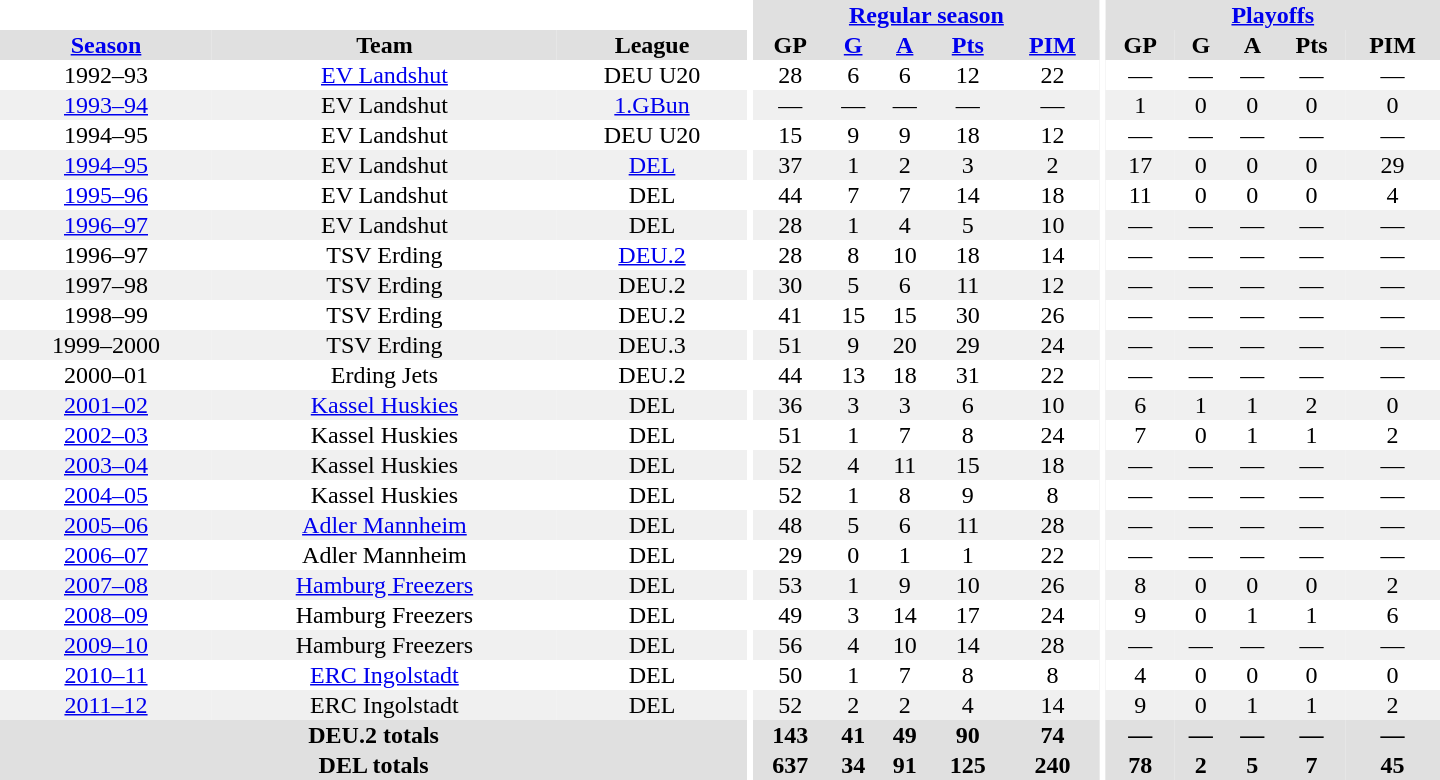<table border="0" cellpadding="1" cellspacing="0" style="text-align:center; width:60em">
<tr bgcolor="#e0e0e0">
<th colspan="3" bgcolor="#ffffff"></th>
<th rowspan="99" bgcolor="#ffffff"></th>
<th colspan="5"><a href='#'>Regular season</a></th>
<th rowspan="99" bgcolor="#ffffff"></th>
<th colspan="5"><a href='#'>Playoffs</a></th>
</tr>
<tr bgcolor="#e0e0e0">
<th><a href='#'>Season</a></th>
<th>Team</th>
<th>League</th>
<th>GP</th>
<th><a href='#'>G</a></th>
<th><a href='#'>A</a></th>
<th><a href='#'>Pts</a></th>
<th><a href='#'>PIM</a></th>
<th>GP</th>
<th>G</th>
<th>A</th>
<th>Pts</th>
<th>PIM</th>
</tr>
<tr>
<td>1992–93</td>
<td><a href='#'>EV Landshut</a></td>
<td>DEU U20</td>
<td>28</td>
<td>6</td>
<td>6</td>
<td>12</td>
<td>22</td>
<td>—</td>
<td>—</td>
<td>—</td>
<td>—</td>
<td>—</td>
</tr>
<tr bgcolor="#f0f0f0">
<td><a href='#'>1993–94</a></td>
<td>EV Landshut</td>
<td><a href='#'>1.GBun</a></td>
<td>—</td>
<td>—</td>
<td>—</td>
<td>—</td>
<td>—</td>
<td>1</td>
<td>0</td>
<td>0</td>
<td>0</td>
<td>0</td>
</tr>
<tr>
<td>1994–95</td>
<td>EV Landshut</td>
<td>DEU U20</td>
<td>15</td>
<td>9</td>
<td>9</td>
<td>18</td>
<td>12</td>
<td>—</td>
<td>—</td>
<td>—</td>
<td>—</td>
<td>—</td>
</tr>
<tr bgcolor="#f0f0f0">
<td><a href='#'>1994–95</a></td>
<td>EV Landshut</td>
<td><a href='#'>DEL</a></td>
<td>37</td>
<td>1</td>
<td>2</td>
<td>3</td>
<td>2</td>
<td>17</td>
<td>0</td>
<td>0</td>
<td>0</td>
<td>29</td>
</tr>
<tr>
<td><a href='#'>1995–96</a></td>
<td>EV Landshut</td>
<td>DEL</td>
<td>44</td>
<td>7</td>
<td>7</td>
<td>14</td>
<td>18</td>
<td>11</td>
<td>0</td>
<td>0</td>
<td>0</td>
<td>4</td>
</tr>
<tr bgcolor="#f0f0f0">
<td><a href='#'>1996–97</a></td>
<td>EV Landshut</td>
<td>DEL</td>
<td>28</td>
<td>1</td>
<td>4</td>
<td>5</td>
<td>10</td>
<td>—</td>
<td>—</td>
<td>—</td>
<td>—</td>
<td>—</td>
</tr>
<tr>
<td>1996–97</td>
<td>TSV Erding</td>
<td><a href='#'>DEU.2</a></td>
<td>28</td>
<td>8</td>
<td>10</td>
<td>18</td>
<td>14</td>
<td>—</td>
<td>—</td>
<td>—</td>
<td>—</td>
<td>—</td>
</tr>
<tr bgcolor="#f0f0f0">
<td>1997–98</td>
<td>TSV Erding</td>
<td>DEU.2</td>
<td>30</td>
<td>5</td>
<td>6</td>
<td>11</td>
<td>12</td>
<td>—</td>
<td>—</td>
<td>—</td>
<td>—</td>
<td>—</td>
</tr>
<tr>
<td>1998–99</td>
<td>TSV Erding</td>
<td>DEU.2</td>
<td>41</td>
<td>15</td>
<td>15</td>
<td>30</td>
<td>26</td>
<td>—</td>
<td>—</td>
<td>—</td>
<td>—</td>
<td>—</td>
</tr>
<tr bgcolor="#f0f0f0">
<td>1999–2000</td>
<td>TSV Erding</td>
<td>DEU.3</td>
<td>51</td>
<td>9</td>
<td>20</td>
<td>29</td>
<td>24</td>
<td>—</td>
<td>—</td>
<td>—</td>
<td>—</td>
<td>—</td>
</tr>
<tr>
<td>2000–01</td>
<td>Erding Jets</td>
<td>DEU.2</td>
<td>44</td>
<td>13</td>
<td>18</td>
<td>31</td>
<td>22</td>
<td>—</td>
<td>—</td>
<td>—</td>
<td>—</td>
<td>—</td>
</tr>
<tr bgcolor="#f0f0f0">
<td><a href='#'>2001–02</a></td>
<td><a href='#'>Kassel Huskies</a></td>
<td>DEL</td>
<td>36</td>
<td>3</td>
<td>3</td>
<td>6</td>
<td>10</td>
<td>6</td>
<td>1</td>
<td>1</td>
<td>2</td>
<td>0</td>
</tr>
<tr>
<td><a href='#'>2002–03</a></td>
<td>Kassel Huskies</td>
<td>DEL</td>
<td>51</td>
<td>1</td>
<td>7</td>
<td>8</td>
<td>24</td>
<td>7</td>
<td>0</td>
<td>1</td>
<td>1</td>
<td>2</td>
</tr>
<tr bgcolor="#f0f0f0">
<td><a href='#'>2003–04</a></td>
<td>Kassel Huskies</td>
<td>DEL</td>
<td>52</td>
<td>4</td>
<td>11</td>
<td>15</td>
<td>18</td>
<td>—</td>
<td>—</td>
<td>—</td>
<td>—</td>
<td>—</td>
</tr>
<tr>
<td><a href='#'>2004–05</a></td>
<td>Kassel Huskies</td>
<td>DEL</td>
<td>52</td>
<td>1</td>
<td>8</td>
<td>9</td>
<td>8</td>
<td>—</td>
<td>—</td>
<td>—</td>
<td>—</td>
<td>—</td>
</tr>
<tr bgcolor="#f0f0f0">
<td><a href='#'>2005–06</a></td>
<td><a href='#'>Adler Mannheim</a></td>
<td>DEL</td>
<td>48</td>
<td>5</td>
<td>6</td>
<td>11</td>
<td>28</td>
<td>—</td>
<td>—</td>
<td>—</td>
<td>—</td>
<td>—</td>
</tr>
<tr>
<td><a href='#'>2006–07</a></td>
<td>Adler Mannheim</td>
<td>DEL</td>
<td>29</td>
<td>0</td>
<td>1</td>
<td>1</td>
<td>22</td>
<td>—</td>
<td>—</td>
<td>—</td>
<td>—</td>
<td>—</td>
</tr>
<tr bgcolor="#f0f0f0">
<td><a href='#'>2007–08</a></td>
<td><a href='#'>Hamburg Freezers</a></td>
<td>DEL</td>
<td>53</td>
<td>1</td>
<td>9</td>
<td>10</td>
<td>26</td>
<td>8</td>
<td>0</td>
<td>0</td>
<td>0</td>
<td>2</td>
</tr>
<tr>
<td><a href='#'>2008–09</a></td>
<td>Hamburg Freezers</td>
<td>DEL</td>
<td>49</td>
<td>3</td>
<td>14</td>
<td>17</td>
<td>24</td>
<td>9</td>
<td>0</td>
<td>1</td>
<td>1</td>
<td>6</td>
</tr>
<tr bgcolor="#f0f0f0">
<td><a href='#'>2009–10</a></td>
<td>Hamburg Freezers</td>
<td>DEL</td>
<td>56</td>
<td>4</td>
<td>10</td>
<td>14</td>
<td>28</td>
<td>—</td>
<td>—</td>
<td>—</td>
<td>—</td>
<td>—</td>
</tr>
<tr>
<td><a href='#'>2010–11</a></td>
<td><a href='#'>ERC Ingolstadt</a></td>
<td>DEL</td>
<td>50</td>
<td>1</td>
<td>7</td>
<td>8</td>
<td>8</td>
<td>4</td>
<td>0</td>
<td>0</td>
<td>0</td>
<td>0</td>
</tr>
<tr bgcolor="#f0f0f0">
<td><a href='#'>2011–12</a></td>
<td>ERC Ingolstadt</td>
<td>DEL</td>
<td>52</td>
<td>2</td>
<td>2</td>
<td>4</td>
<td>14</td>
<td>9</td>
<td>0</td>
<td>1</td>
<td>1</td>
<td>2</td>
</tr>
<tr bgcolor="#e0e0e0">
<th colspan="3">DEU.2 totals</th>
<th>143</th>
<th>41</th>
<th>49</th>
<th>90</th>
<th>74</th>
<th>—</th>
<th>—</th>
<th>—</th>
<th>—</th>
<th>—</th>
</tr>
<tr bgcolor="#e0e0e0">
<th colspan="3">DEL totals</th>
<th>637</th>
<th>34</th>
<th>91</th>
<th>125</th>
<th>240</th>
<th>78</th>
<th>2</th>
<th>5</th>
<th>7</th>
<th>45</th>
</tr>
</table>
